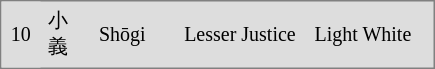<table cellspacing="0" style="width:290px;background:#DDDDDD; border:1px solid gray">
<tr>
<td style="width:40px;height:30px;background:#DDDDDD;text-align:center;font-size:10pt;color:#000000">10</td>
<td style="width:40px;font-size:10pt;color:#000000;padding:4pt;line-height:1.25em">小義</td>
<td style="width:70px;font-size:10pt;color:#000000;padding:4pt;line-height:1.25em">Shōgi</td>
<td style="width:140px;font-size:10pt;color:#000000;padding:4pt;line-height:1.25em">Lesser Justice</td>
<td style="width:140px;font-size:10pt;color:#000000;padding:4pt;line-height:1.25em">Light White</td>
</tr>
</table>
